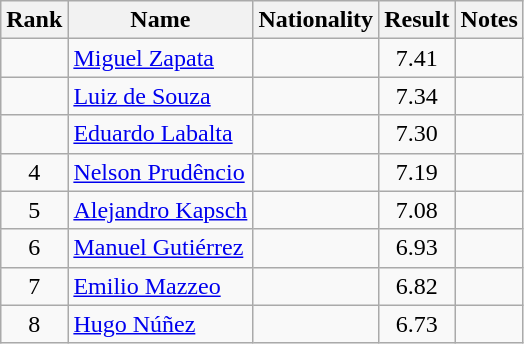<table class="wikitable sortable" style="text-align:center">
<tr>
<th>Rank</th>
<th>Name</th>
<th>Nationality</th>
<th>Result</th>
<th>Notes</th>
</tr>
<tr>
<td></td>
<td align=left><a href='#'>Miguel Zapata</a></td>
<td align=left></td>
<td>7.41</td>
<td></td>
</tr>
<tr>
<td></td>
<td align=left><a href='#'>Luiz de Souza</a></td>
<td align=left></td>
<td>7.34</td>
<td></td>
</tr>
<tr>
<td></td>
<td align=left><a href='#'>Eduardo Labalta</a></td>
<td align=left></td>
<td>7.30</td>
<td></td>
</tr>
<tr>
<td>4</td>
<td align=left><a href='#'>Nelson Prudêncio</a></td>
<td align=left></td>
<td>7.19</td>
<td></td>
</tr>
<tr>
<td>5</td>
<td align=left><a href='#'>Alejandro Kapsch</a></td>
<td align=left></td>
<td>7.08</td>
<td></td>
</tr>
<tr>
<td>6</td>
<td align=left><a href='#'>Manuel Gutiérrez</a></td>
<td align=left></td>
<td>6.93</td>
<td></td>
</tr>
<tr>
<td>7</td>
<td align=left><a href='#'>Emilio Mazzeo</a></td>
<td align=left></td>
<td>6.82</td>
<td></td>
</tr>
<tr>
<td>8</td>
<td align=left><a href='#'>Hugo Núñez</a></td>
<td align=left></td>
<td>6.73</td>
<td></td>
</tr>
</table>
